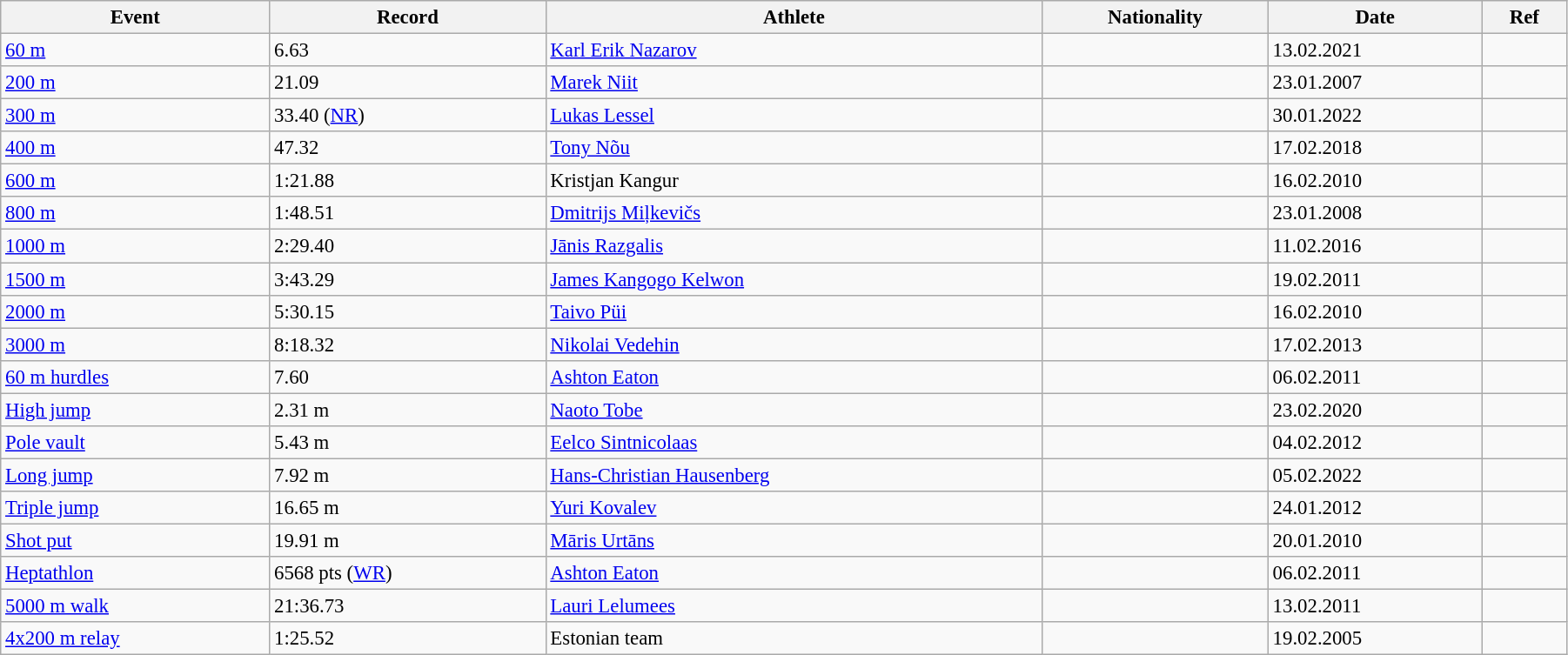<table class="wikitable" style="font-size:95%; width: 95%;">
<tr>
<th>Event</th>
<th>Record</th>
<th>Athlete</th>
<th>Nationality</th>
<th>Date</th>
<th>Ref</th>
</tr>
<tr>
<td><a href='#'>60 m</a></td>
<td>6.63</td>
<td><a href='#'>Karl Erik Nazarov</a></td>
<td></td>
<td>13.02.2021</td>
<td></td>
</tr>
<tr>
<td><a href='#'>200 m</a></td>
<td>21.09</td>
<td><a href='#'>Marek Niit</a></td>
<td></td>
<td>23.01.2007</td>
<td></td>
</tr>
<tr>
<td><a href='#'>300 m</a></td>
<td>33.40 (<a href='#'>NR</a>)</td>
<td><a href='#'>Lukas Lessel</a></td>
<td></td>
<td>30.01.2022</td>
<td></td>
</tr>
<tr>
<td><a href='#'>400 m</a></td>
<td>47.32</td>
<td><a href='#'>Tony Nõu</a></td>
<td></td>
<td>17.02.2018</td>
<td></td>
</tr>
<tr>
<td><a href='#'>600 m</a></td>
<td>1:21.88</td>
<td>Kristjan Kangur</td>
<td></td>
<td>16.02.2010</td>
<td></td>
</tr>
<tr>
<td><a href='#'>800 m</a></td>
<td>1:48.51</td>
<td><a href='#'>Dmitrijs Miļkevičs</a></td>
<td></td>
<td>23.01.2008</td>
<td></td>
</tr>
<tr>
<td><a href='#'>1000 m</a></td>
<td>2:29.40</td>
<td><a href='#'>Jānis Razgalis</a></td>
<td></td>
<td>11.02.2016</td>
<td></td>
</tr>
<tr>
<td><a href='#'>1500 m</a></td>
<td>3:43.29</td>
<td><a href='#'>James Kangogo Kelwon</a></td>
<td></td>
<td>19.02.2011</td>
<td></td>
</tr>
<tr>
<td><a href='#'>2000 m</a></td>
<td>5:30.15</td>
<td><a href='#'>Taivo Püi</a></td>
<td></td>
<td>16.02.2010</td>
<td></td>
</tr>
<tr>
<td><a href='#'>3000 m</a></td>
<td>8:18.32</td>
<td><a href='#'>Nikolai Vedehin</a></td>
<td></td>
<td>17.02.2013</td>
<td></td>
</tr>
<tr>
<td><a href='#'>60 m hurdles</a></td>
<td>7.60</td>
<td><a href='#'>Ashton Eaton</a></td>
<td></td>
<td>06.02.2011</td>
<td></td>
</tr>
<tr>
<td><a href='#'>High jump</a></td>
<td>2.31 m</td>
<td><a href='#'>Naoto Tobe</a></td>
<td></td>
<td>23.02.2020</td>
<td></td>
</tr>
<tr>
<td><a href='#'>Pole vault</a></td>
<td>5.43 m</td>
<td><a href='#'>Eelco Sintnicolaas</a></td>
<td></td>
<td>04.02.2012</td>
<td></td>
</tr>
<tr>
<td><a href='#'>Long jump</a></td>
<td>7.92 m</td>
<td><a href='#'>Hans-Christian Hausenberg</a></td>
<td></td>
<td>05.02.2022</td>
<td></td>
</tr>
<tr>
<td><a href='#'>Triple jump</a></td>
<td>16.65 m</td>
<td><a href='#'>Yuri Kovalev</a></td>
<td></td>
<td>24.01.2012</td>
<td></td>
</tr>
<tr>
<td><a href='#'>Shot put</a></td>
<td>19.91 m</td>
<td><a href='#'>Māris Urtāns</a></td>
<td></td>
<td>20.01.2010</td>
<td></td>
</tr>
<tr>
<td><a href='#'>Heptathlon</a></td>
<td>6568 pts (<a href='#'>WR</a>)</td>
<td><a href='#'>Ashton Eaton</a></td>
<td></td>
<td>06.02.2011</td>
<td></td>
</tr>
<tr>
<td><a href='#'>5000 m walk</a></td>
<td>21:36.73</td>
<td><a href='#'>Lauri Lelumees</a></td>
<td></td>
<td>13.02.2011</td>
<td></td>
</tr>
<tr>
<td><a href='#'>4x200 m relay</a></td>
<td>1:25.52</td>
<td>Estonian team</td>
<td></td>
<td>19.02.2005</td>
<td></td>
</tr>
</table>
